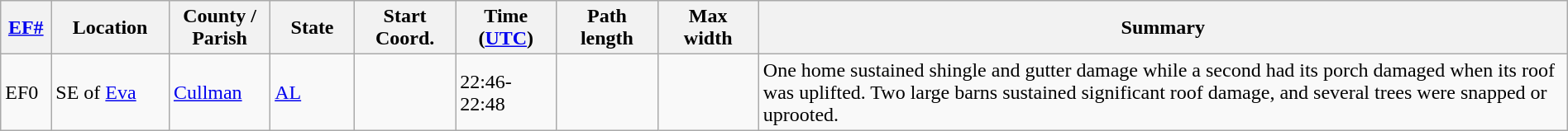<table class="wikitable sortable" style="width:100%;">
<tr>
<th scope="col"  style="width:3%; text-align:center;"><a href='#'>EF#</a></th>
<th scope="col"  style="width:7%; text-align:center;" class="unsortable">Location</th>
<th scope="col"  style="width:6%; text-align:center;" class="unsortable">County / Parish</th>
<th scope="col"  style="width:5%; text-align:center;">State</th>
<th scope="col"  style="width:6%; text-align:center;">Start Coord.</th>
<th scope="col"  style="width:6%; text-align:center;">Time (<a href='#'>UTC</a>)</th>
<th scope="col"  style="width:6%; text-align:center;">Path length</th>
<th scope="col"  style="width:6%; text-align:center;">Max width</th>
<th scope="col" class="unsortable" style="width:48%; text-align:center;">Summary</th>
</tr>
<tr>
<td bgcolor=>EF0</td>
<td>SE of <a href='#'>Eva</a></td>
<td><a href='#'>Cullman</a></td>
<td><a href='#'>AL</a></td>
<td></td>
<td>22:46-22:48</td>
<td></td>
<td></td>
<td>One home sustained shingle and gutter damage while a second had its porch damaged when its roof was uplifted. Two large barns sustained significant roof damage, and several trees were snapped or uprooted.</td>
</tr>
</table>
